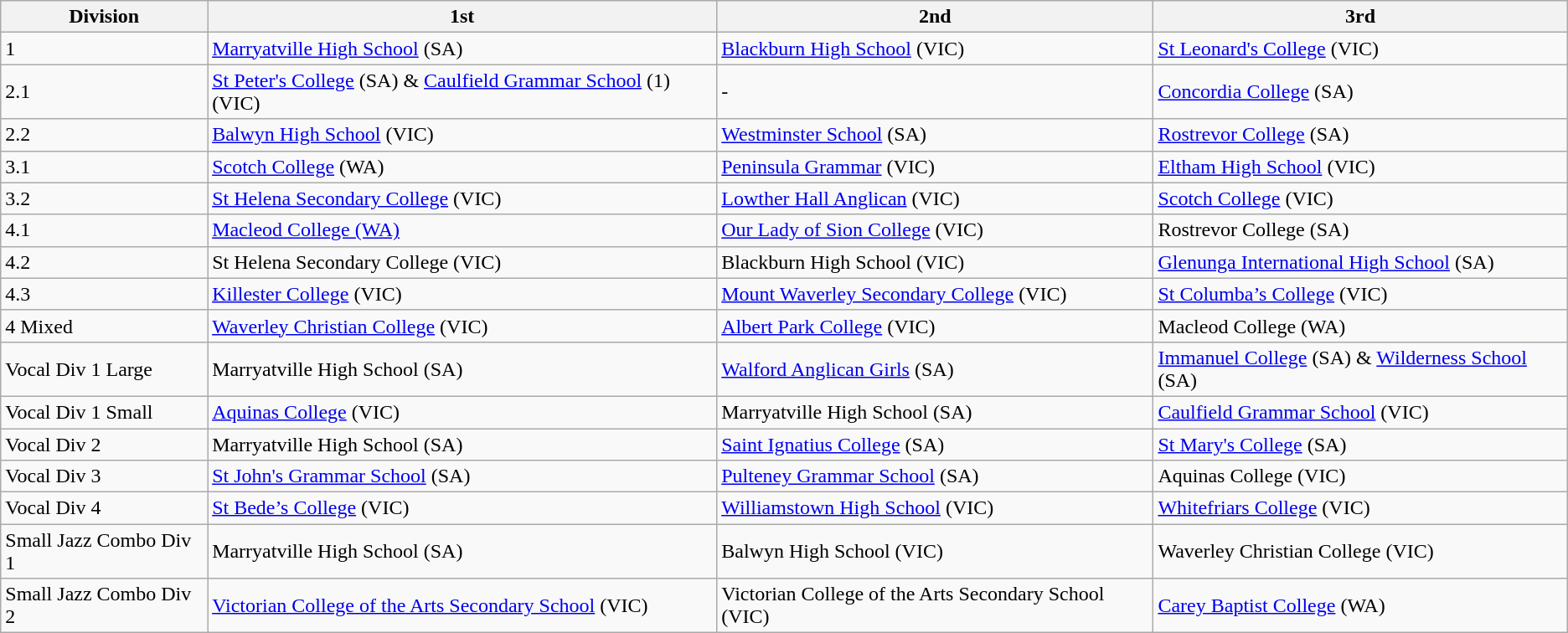<table class="wikitable">
<tr>
<th>Division</th>
<th>1st</th>
<th>2nd</th>
<th>3rd</th>
</tr>
<tr>
<td>1</td>
<td><a href='#'>Marryatville High School</a> (SA)</td>
<td><a href='#'>Blackburn High School</a> (VIC)</td>
<td><a href='#'>St Leonard's College</a> (VIC)</td>
</tr>
<tr>
<td>2.1</td>
<td><a href='#'>St Peter's College</a> (SA) & <a href='#'>Caulfield Grammar School</a> (1) (VIC)</td>
<td>-</td>
<td><a href='#'>Concordia College</a> (SA)</td>
</tr>
<tr>
<td>2.2</td>
<td><a href='#'>Balwyn High School</a> (VIC)</td>
<td><a href='#'>Westminster School</a> (SA)</td>
<td><a href='#'>Rostrevor College</a> (SA)</td>
</tr>
<tr>
<td>3.1</td>
<td><a href='#'>Scotch College</a> (WA)</td>
<td><a href='#'>Peninsula Grammar</a> (VIC)</td>
<td><a href='#'>Eltham High School</a> (VIC)</td>
</tr>
<tr>
<td>3.2</td>
<td><a href='#'>St Helena Secondary College</a> (VIC)</td>
<td><a href='#'>Lowther Hall Anglican</a> (VIC)</td>
<td><a href='#'>Scotch College</a> (VIC)</td>
</tr>
<tr>
<td>4.1</td>
<td><a href='#'>Macleod College (WA)</a></td>
<td><a href='#'>Our Lady of Sion College</a> (VIC)</td>
<td>Rostrevor College (SA)</td>
</tr>
<tr>
<td>4.2</td>
<td>St Helena Secondary College (VIC)</td>
<td>Blackburn High School (VIC)</td>
<td><a href='#'>Glenunga International High School</a> (SA)</td>
</tr>
<tr>
<td>4.3</td>
<td><a href='#'>Killester College</a> (VIC)</td>
<td><a href='#'>Mount Waverley Secondary College</a> (VIC)</td>
<td><a href='#'>St Columba’s College</a> (VIC)</td>
</tr>
<tr>
<td>4 Mixed</td>
<td><a href='#'>Waverley Christian College</a> (VIC)</td>
<td><a href='#'>Albert Park College</a> (VIC)</td>
<td>Macleod College (WA)</td>
</tr>
<tr>
<td>Vocal Div 1 Large</td>
<td>Marryatville High School (SA)</td>
<td><a href='#'>Walford Anglican Girls</a> (SA)</td>
<td><a href='#'>Immanuel College</a> (SA) & <a href='#'>Wilderness School</a> (SA)</td>
</tr>
<tr>
<td>Vocal Div 1 Small</td>
<td><a href='#'>Aquinas College</a> (VIC)</td>
<td>Marryatville High School (SA)</td>
<td><a href='#'>Caulfield Grammar School</a> (VIC)</td>
</tr>
<tr>
<td>Vocal Div 2</td>
<td>Marryatville High School (SA)</td>
<td><a href='#'>Saint Ignatius College</a> (SA)</td>
<td><a href='#'>St Mary's College</a> (SA)</td>
</tr>
<tr>
<td>Vocal Div 3</td>
<td><a href='#'>St John's Grammar School</a> (SA)</td>
<td><a href='#'>Pulteney Grammar School</a> (SA)</td>
<td>Aquinas College (VIC)</td>
</tr>
<tr>
<td>Vocal Div 4</td>
<td><a href='#'>St Bede’s College</a> (VIC)</td>
<td><a href='#'>Williamstown High School</a> (VIC)</td>
<td><a href='#'>Whitefriars College</a> (VIC)</td>
</tr>
<tr>
<td>Small Jazz Combo Div 1</td>
<td>Marryatville High School (SA)</td>
<td>Balwyn High School (VIC)</td>
<td>Waverley Christian College (VIC)</td>
</tr>
<tr>
<td>Small Jazz Combo Div 2</td>
<td><a href='#'>Victorian College of the Arts Secondary School</a> (VIC)</td>
<td>Victorian College of the Arts Secondary School (VIC)</td>
<td><a href='#'>Carey Baptist College</a> (WA)</td>
</tr>
</table>
